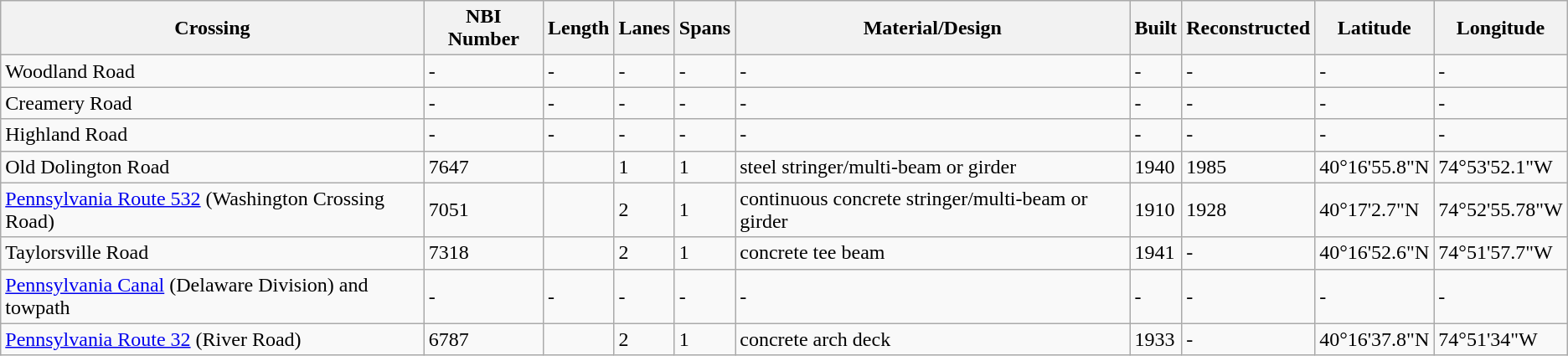<table class="wikitable">
<tr>
<th>Crossing</th>
<th>NBI Number</th>
<th>Length</th>
<th>Lanes</th>
<th>Spans</th>
<th>Material/Design</th>
<th>Built</th>
<th>Reconstructed</th>
<th>Latitude</th>
<th>Longitude</th>
</tr>
<tr>
<td>Woodland Road</td>
<td>-</td>
<td>-</td>
<td>-</td>
<td>-</td>
<td>-</td>
<td>-</td>
<td>-</td>
<td>-</td>
<td>-</td>
</tr>
<tr>
<td>Creamery Road</td>
<td>-</td>
<td>-</td>
<td>-</td>
<td>-</td>
<td>-</td>
<td>-</td>
<td>-</td>
<td>-</td>
<td>-</td>
</tr>
<tr>
<td>Highland Road</td>
<td>-</td>
<td>-</td>
<td>-</td>
<td>-</td>
<td>-</td>
<td>-</td>
<td>-</td>
<td>-</td>
<td>-</td>
</tr>
<tr>
<td>Old Dolington Road</td>
<td>7647</td>
<td></td>
<td>1</td>
<td>1</td>
<td>steel stringer/multi-beam or girder</td>
<td>1940</td>
<td>1985</td>
<td>40°16'55.8"N</td>
<td>74°53'52.1"W</td>
</tr>
<tr>
<td><a href='#'>Pennsylvania Route 532</a> (Washington Crossing Road)</td>
<td>7051</td>
<td></td>
<td>2</td>
<td>1</td>
<td>continuous concrete stringer/multi-beam or girder</td>
<td>1910</td>
<td>1928</td>
<td>40°17'2.7"N</td>
<td>74°52'55.78"W</td>
</tr>
<tr>
<td>Taylorsville Road</td>
<td>7318</td>
<td></td>
<td>2</td>
<td>1</td>
<td>concrete tee beam</td>
<td>1941</td>
<td>-</td>
<td>40°16'52.6"N</td>
<td>74°51'57.7"W</td>
</tr>
<tr>
<td><a href='#'>Pennsylvania Canal</a> (Delaware Division) and towpath</td>
<td>-</td>
<td>-</td>
<td>-</td>
<td>-</td>
<td>-</td>
<td>-</td>
<td>-</td>
<td>-</td>
<td>-</td>
</tr>
<tr>
<td><a href='#'>Pennsylvania Route 32</a> (River Road)</td>
<td>6787</td>
<td></td>
<td>2</td>
<td>1</td>
<td>concrete arch deck</td>
<td>1933</td>
<td>-</td>
<td>40°16'37.8"N</td>
<td>74°51'34"W</td>
</tr>
</table>
